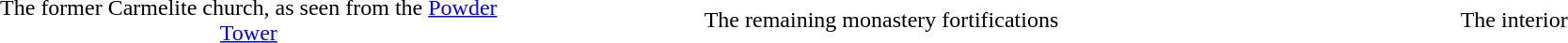<table class="graytable">
<tr>
<td width="29%"></td>
<td width="5%"></td>
<td width="32%"></td>
<td width="5%"></td>
<td></td>
</tr>
<tr>
<td align="center">The former Carmelite church, as seen from the <a href='#'>Powder Tower</a></td>
<td></td>
<td align="center">The remaining monastery fortifications</td>
<td></td>
<td align="center">The interior</td>
</tr>
</table>
